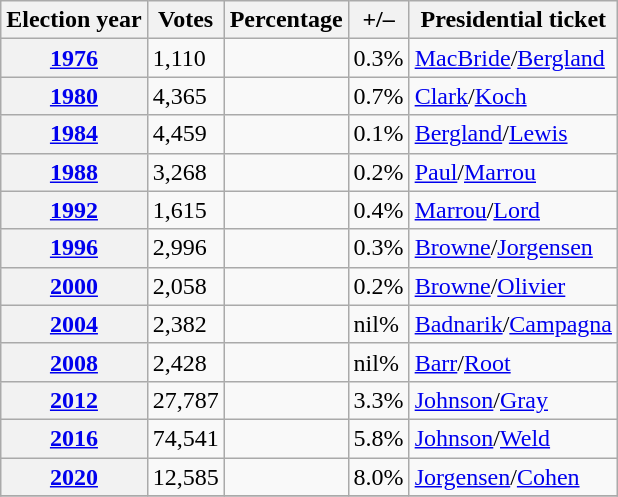<table class=wikitable>
<tr>
<th>Election year</th>
<th>Votes</th>
<th>Percentage</th>
<th>+/–</th>
<th>Presidential ticket</th>
</tr>
<tr>
<th><a href='#'>1976</a></th>
<td>1,110</td>
<td></td>
<td> 0.3%</td>
<td><a href='#'>MacBride</a>/<a href='#'>Bergland</a></td>
</tr>
<tr>
<th><a href='#'>1980</a></th>
<td>4,365</td>
<td></td>
<td> 0.7%</td>
<td><a href='#'>Clark</a>/<a href='#'>Koch</a></td>
</tr>
<tr>
<th><a href='#'>1984</a></th>
<td>4,459</td>
<td></td>
<td> 0.1%</td>
<td><a href='#'>Bergland</a>/<a href='#'>Lewis</a></td>
</tr>
<tr>
<th><a href='#'>1988</a></th>
<td>3,268</td>
<td></td>
<td> 0.2%</td>
<td><a href='#'>Paul</a>/<a href='#'>Marrou</a></td>
</tr>
<tr>
<th><a href='#'>1992</a></th>
<td>1,615</td>
<td></td>
<td> 0.4%</td>
<td><a href='#'>Marrou</a>/<a href='#'>Lord</a></td>
</tr>
<tr>
<th><a href='#'>1996</a></th>
<td>2,996</td>
<td></td>
<td> 0.3%</td>
<td><a href='#'>Browne</a>/<a href='#'>Jorgensen</a></td>
</tr>
<tr>
<th><a href='#'>2000</a></th>
<td>2,058</td>
<td></td>
<td> 0.2%</td>
<td><a href='#'>Browne</a>/<a href='#'>Olivier</a></td>
</tr>
<tr>
<th><a href='#'>2004</a></th>
<td>2,382</td>
<td></td>
<td> nil%</td>
<td><a href='#'>Badnarik</a>/<a href='#'>Campagna</a></td>
</tr>
<tr>
<th><a href='#'>2008</a></th>
<td>2,428</td>
<td></td>
<td> nil%</td>
<td><a href='#'>Barr</a>/<a href='#'>Root</a></td>
</tr>
<tr>
<th><a href='#'>2012</a></th>
<td>27,787</td>
<td></td>
<td> 3.3%</td>
<td><a href='#'>Johnson</a>/<a href='#'>Gray</a></td>
</tr>
<tr>
<th><a href='#'>2016</a></th>
<td>74,541</td>
<td></td>
<td> 5.8%</td>
<td><a href='#'>Johnson</a>/<a href='#'>Weld</a></td>
</tr>
<tr>
<th><a href='#'>2020</a></th>
<td>12,585</td>
<td></td>
<td> 8.0%</td>
<td><a href='#'>Jorgensen</a>/<a href='#'>Cohen</a></td>
</tr>
<tr>
</tr>
</table>
